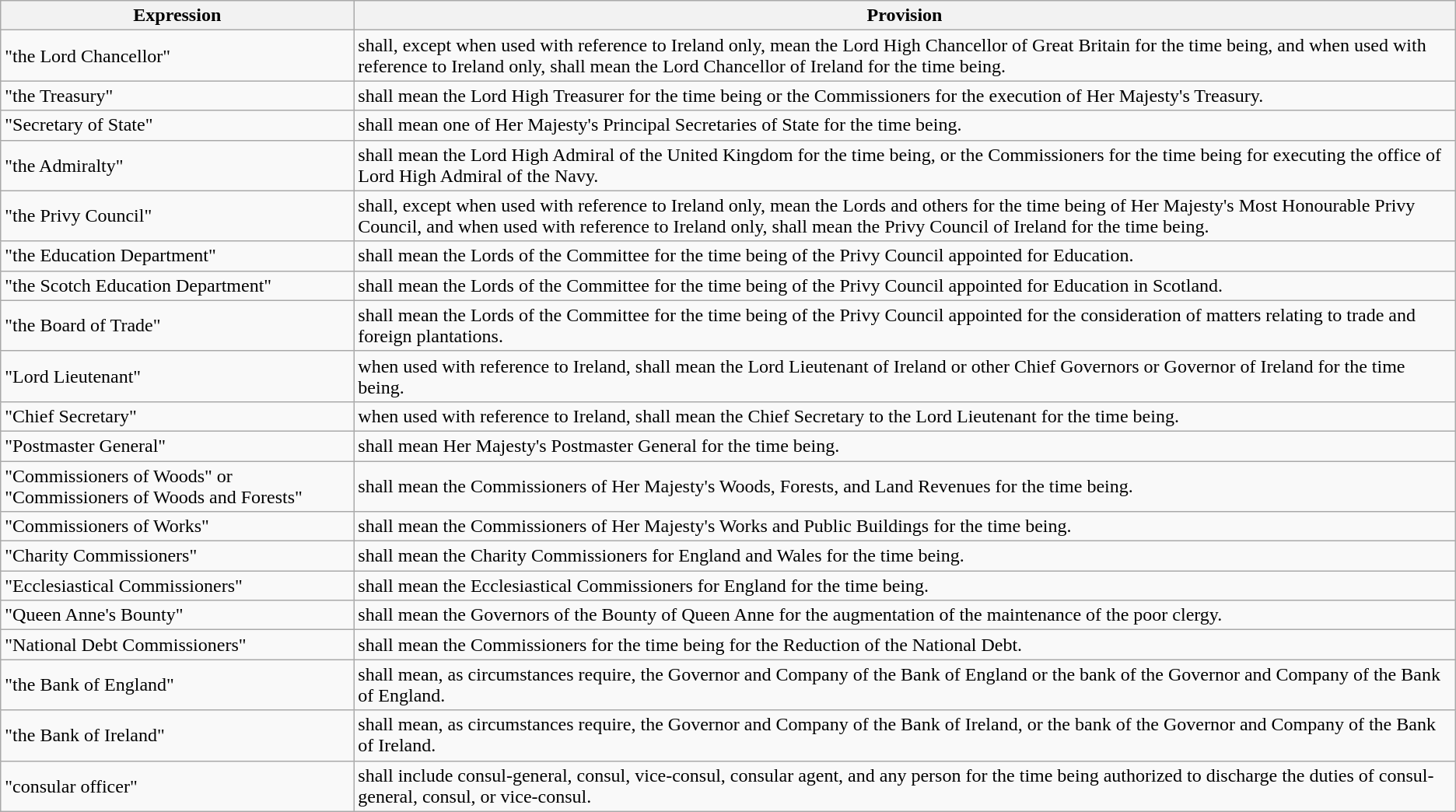<table class="wikitable">
<tr>
<th>Expression</th>
<th>Provision</th>
</tr>
<tr>
<td>"the Lord Chancellor"</td>
<td>shall, except when used with reference to Ireland only, mean the Lord High Chancellor of Great Britain for the time being, and when used with reference to Ireland only, shall mean the Lord Chancellor of Ireland for the time being.</td>
</tr>
<tr>
<td>"the Treasury"</td>
<td>shall mean the Lord High Treasurer for the time being or the Commissioners for the execution of Her Majesty's Treasury.</td>
</tr>
<tr>
<td>"Secretary of State"</td>
<td>shall mean one of Her Majesty's Principal Secretaries of State for the time being.</td>
</tr>
<tr>
<td>"the Admiralty"</td>
<td>shall mean the Lord High Admiral of the United Kingdom for the time being, or the Commissioners for the time being for executing the office of Lord High Admiral of the Navy.</td>
</tr>
<tr>
<td>"the Privy Council"</td>
<td>shall, except when used with reference to Ireland only, mean the Lords and others for the time being of Her Majesty's Most Honourable Privy Council, and when used with reference to Ireland only, shall mean the Privy Council of Ireland for the time being.</td>
</tr>
<tr>
<td>"the Education Department"</td>
<td>shall mean the Lords of the Committee for the time being of the Privy Council appointed for Education.</td>
</tr>
<tr>
<td>"the Scotch Education Department"</td>
<td>shall mean the Lords of the Committee for the time being of the Privy Council appointed for Education in Scotland.</td>
</tr>
<tr>
<td>"the Board of Trade"</td>
<td>shall mean the Lords of the Committee for the time being of the Privy Council appointed for the consideration of matters relating to trade and foreign plantations.</td>
</tr>
<tr>
<td>"Lord Lieutenant"</td>
<td>when used with reference to Ireland, shall mean the Lord Lieutenant of Ireland or other Chief Governors or Governor of Ireland for the time being.</td>
</tr>
<tr>
<td>"Chief Secretary"</td>
<td>when used with reference to Ireland, shall mean the Chief Secretary to the Lord Lieutenant for the time being.</td>
</tr>
<tr>
<td>"Postmaster General"</td>
<td>shall mean Her Majesty's Postmaster General for the time being.</td>
</tr>
<tr>
<td>"Commissioners of Woods" or "Commissioners of Woods and Forests"</td>
<td>shall mean the Commissioners of Her Majesty's Woods, Forests, and Land Revenues for the time being.</td>
</tr>
<tr>
<td>"Commissioners of Works"</td>
<td>shall mean the Commissioners of Her Majesty's Works and Public Buildings for the time being.</td>
</tr>
<tr>
<td>"Charity Commissioners"</td>
<td>shall mean the Charity Commissioners for England and Wales for the time being.</td>
</tr>
<tr>
<td>"Ecclesiastical Commissioners"</td>
<td>shall mean the Ecclesiastical Commissioners for England for the time being.</td>
</tr>
<tr>
<td>"Queen Anne's Bounty"</td>
<td>shall mean the Governors of the Bounty of Queen Anne for the augmentation of the maintenance of the poor clergy.</td>
</tr>
<tr>
<td>"National Debt Commissioners"</td>
<td>shall mean the Commissioners for the time being for the Reduction of the National Debt.</td>
</tr>
<tr>
<td>"the Bank of England"</td>
<td>shall mean, as circumstances require, the Governor and Company of the Bank of England or the bank of the Governor and Company of the Bank of England.</td>
</tr>
<tr>
<td>"the Bank of Ireland"</td>
<td>shall mean, as circumstances require, the Governor and Company of the Bank of Ireland, or the bank of the Governor and Company of the Bank of Ireland.</td>
</tr>
<tr>
<td>"consular officer"</td>
<td>shall include consul-general, consul, vice-consul, consular agent, and any person for the time being authorized to discharge the duties of consul-general, consul, or vice-consul.</td>
</tr>
</table>
